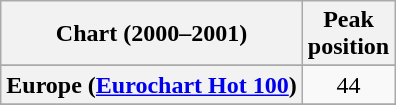<table class="wikitable sortable plainrowheaders" style="text-align:center">
<tr>
<th scope="col">Chart (2000–2001)</th>
<th scope="col">Peak<br>position</th>
</tr>
<tr>
</tr>
<tr>
</tr>
<tr>
</tr>
<tr>
</tr>
<tr>
<th scope="row">Europe (<a href='#'>Eurochart Hot 100</a>)</th>
<td>44</td>
</tr>
<tr>
</tr>
<tr>
</tr>
<tr>
</tr>
<tr>
</tr>
<tr>
</tr>
<tr>
</tr>
</table>
